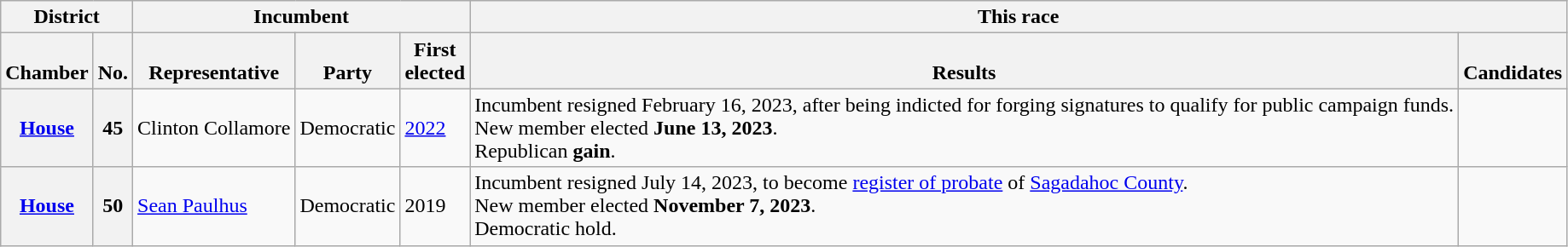<table class="wikitable sortable">
<tr valign=bottom>
<th colspan="2">District</th>
<th colspan="3">Incumbent</th>
<th colspan="2">This race</th>
</tr>
<tr valign=bottom>
<th>Chamber</th>
<th>No.</th>
<th>Representative</th>
<th>Party</th>
<th>First<br>elected</th>
<th>Results</th>
<th>Candidates</th>
</tr>
<tr>
<th><a href='#'>House</a></th>
<th>45</th>
<td>Clinton Collamore</td>
<td>Democratic</td>
<td><a href='#'>2022</a></td>
<td>Incumbent resigned February 16, 2023, after being indicted for forging signatures to qualify for public campaign funds.<br>New member elected <strong>June 13, 2023</strong>.<br>Republican <strong>gain</strong>.</td>
<td nowrap></td>
</tr>
<tr>
<th><a href='#'>House</a></th>
<th>50</th>
<td><a href='#'>Sean Paulhus</a></td>
<td>Democratic</td>
<td>2019<br></td>
<td>Incumbent resigned July 14, 2023, to become <a href='#'>register of probate</a> of <a href='#'>Sagadahoc County</a>.<br>New member elected <strong>November 7, 2023</strong>.<br>Democratic hold.</td>
<td nowrap></td>
</tr>
</table>
